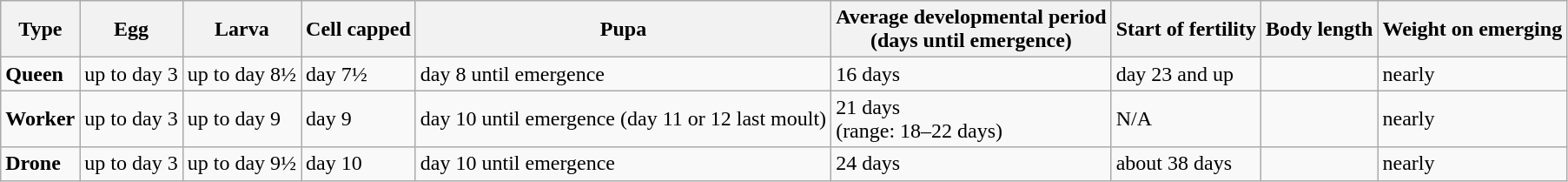<table class="wikitable">
<tr>
<th>Type</th>
<th>Egg</th>
<th>Larva</th>
<th>Cell capped</th>
<th>Pupa</th>
<th>Average developmental period<br>(days until emergence)</th>
<th>Start of fertility</th>
<th>Body length</th>
<th>Weight on emerging</th>
</tr>
<tr>
<td><strong>Queen</strong></td>
<td>up to day 3</td>
<td>up to day 8½</td>
<td>day 7½</td>
<td>day 8 until emergence</td>
<td>16 days</td>
<td>day 23 and up</td>
<td></td>
<td>nearly </td>
</tr>
<tr>
<td><strong>Worker</strong></td>
<td>up to day 3</td>
<td>up to day 9</td>
<td>day 9</td>
<td>day 10 until emergence (day 11 or 12 last moult)</td>
<td>21 days<br>(range: 18–22 days)</td>
<td>N/A</td>
<td></td>
<td>nearly </td>
</tr>
<tr>
<td><strong>Drone</strong></td>
<td>up to day 3</td>
<td>up to day 9½</td>
<td>day 10</td>
<td>day 10 until emergence</td>
<td>24 days</td>
<td>about 38 days</td>
<td></td>
<td>nearly </td>
</tr>
</table>
